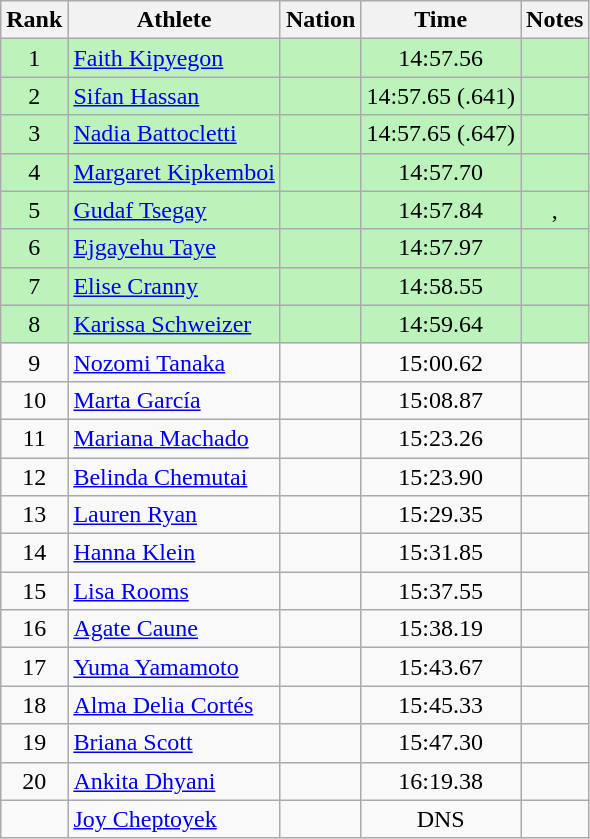<table class="wikitable sortable" style="text-align:center;">
<tr>
<th>Rank</th>
<th>Athlete</th>
<th>Nation</th>
<th>Time</th>
<th>Notes</th>
</tr>
<tr bgcolor=#bbf3bb>
<td>1</td>
<td align=left><a href='#'>Faith Kipyegon</a></td>
<td align=left></td>
<td>14:57.56</td>
<td></td>
</tr>
<tr bgcolor=#bbf3bb>
<td>2</td>
<td align=left><a href='#'>Sifan Hassan</a></td>
<td align=left></td>
<td>14:57.65 (.641)</td>
<td></td>
</tr>
<tr bgcolor=#bbf3bb>
<td>3</td>
<td align=left><a href='#'>Nadia Battocletti</a></td>
<td align=left></td>
<td>14:57.65 (.647)</td>
<td></td>
</tr>
<tr bgcolor=#bbf3bb>
<td>4</td>
<td align=left><a href='#'>Margaret Kipkemboi</a></td>
<td align=left></td>
<td>14:57.70</td>
<td></td>
</tr>
<tr bgcolor=#bbf3bb>
<td>5</td>
<td align=left><a href='#'>Gudaf Tsegay</a></td>
<td align=left></td>
<td>14:57.84</td>
<td>, </td>
</tr>
<tr bgcolor=#bbf3bb>
<td>6</td>
<td align=left><a href='#'>Ejgayehu Taye</a></td>
<td align=left></td>
<td>14:57.97</td>
<td></td>
</tr>
<tr bgcolor=#bbf3bb>
<td>7</td>
<td align=left><a href='#'>Elise Cranny</a></td>
<td align=left></td>
<td>14:58.55</td>
<td></td>
</tr>
<tr bgcolor=#bbf3bb>
<td>8</td>
<td align=left><a href='#'>Karissa Schweizer</a></td>
<td align=left></td>
<td>14:59.64</td>
<td></td>
</tr>
<tr>
<td>9</td>
<td align=left><a href='#'>Nozomi Tanaka</a></td>
<td align=left></td>
<td>15:00.62</td>
<td></td>
</tr>
<tr>
<td>10</td>
<td align=left><a href='#'>Marta García</a></td>
<td align=left></td>
<td>15:08.87</td>
<td></td>
</tr>
<tr>
<td>11</td>
<td align=left><a href='#'>Mariana Machado</a></td>
<td align=left></td>
<td>15:23.26</td>
<td></td>
</tr>
<tr>
<td>12</td>
<td align=left><a href='#'>Belinda Chemutai</a></td>
<td align=left></td>
<td>15:23.90</td>
<td></td>
</tr>
<tr>
<td>13</td>
<td align=left><a href='#'>Lauren Ryan</a></td>
<td align=left></td>
<td>15:29.35</td>
<td></td>
</tr>
<tr>
<td>14</td>
<td align=left><a href='#'>Hanna Klein</a></td>
<td align=left></td>
<td>15:31.85</td>
<td></td>
</tr>
<tr>
<td>15</td>
<td align=left><a href='#'>Lisa Rooms</a></td>
<td align=left></td>
<td>15:37.55</td>
<td></td>
</tr>
<tr>
<td>16</td>
<td align=left><a href='#'>Agate Caune</a></td>
<td align=left></td>
<td>15:38.19</td>
<td></td>
</tr>
<tr>
<td>17</td>
<td align=left><a href='#'>Yuma Yamamoto</a></td>
<td align=left></td>
<td>15:43.67</td>
<td></td>
</tr>
<tr>
<td>18</td>
<td align=left><a href='#'>Alma Delia Cortés</a></td>
<td align=left></td>
<td>15:45.33</td>
<td></td>
</tr>
<tr>
<td>19</td>
<td align=left><a href='#'>Briana Scott</a></td>
<td align=left></td>
<td>15:47.30</td>
<td></td>
</tr>
<tr>
<td>20</td>
<td align=left><a href='#'>Ankita Dhyani</a></td>
<td align=left></td>
<td>16:19.38</td>
<td></td>
</tr>
<tr>
<td></td>
<td align=left><a href='#'>Joy Cheptoyek</a></td>
<td align=left></td>
<td>DNS</td>
<td></td>
</tr>
</table>
